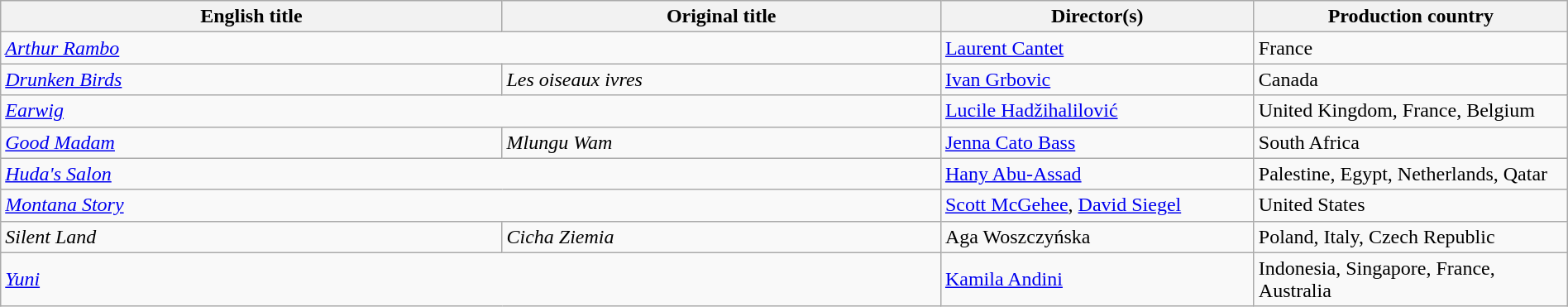<table class="sortable wikitable" width="100%" cellpadding="5">
<tr>
<th scope="col" width="32%">English title</th>
<th scope="col" width="28%">Original title</th>
<th scope="col" width="20%">Director(s)</th>
<th scope="col" width="20%">Production country</th>
</tr>
<tr>
<td colspan=2><em><a href='#'>Arthur Rambo</a></em></td>
<td><a href='#'>Laurent Cantet</a></td>
<td>France</td>
</tr>
<tr>
<td><em><a href='#'>Drunken Birds</a></em></td>
<td><em>Les oiseaux ivres</em></td>
<td><a href='#'>Ivan Grbovic</a></td>
<td>Canada</td>
</tr>
<tr>
<td colspan=2><em><a href='#'>Earwig</a></em></td>
<td><a href='#'>Lucile Hadžihalilović</a></td>
<td>United Kingdom, France, Belgium</td>
</tr>
<tr>
<td><em><a href='#'>Good Madam</a></em></td>
<td><em>Mlungu Wam</em></td>
<td><a href='#'>Jenna Cato Bass</a></td>
<td>South Africa</td>
</tr>
<tr>
<td colspan=2><em><a href='#'>Huda's Salon</a></em></td>
<td><a href='#'>Hany Abu-Assad</a></td>
<td>Palestine, Egypt, Netherlands, Qatar</td>
</tr>
<tr>
<td colspan=2><em><a href='#'>Montana Story</a></em></td>
<td><a href='#'>Scott McGehee</a>, <a href='#'>David Siegel</a></td>
<td>United States</td>
</tr>
<tr>
<td><em>Silent Land</em></td>
<td><em>Cicha Ziemia</em></td>
<td>Aga Woszczyńska</td>
<td>Poland, Italy, Czech Republic</td>
</tr>
<tr>
<td colspan=2><em><a href='#'>Yuni</a></em></td>
<td><a href='#'>Kamila Andini</a></td>
<td>Indonesia, Singapore, France, Australia</td>
</tr>
</table>
